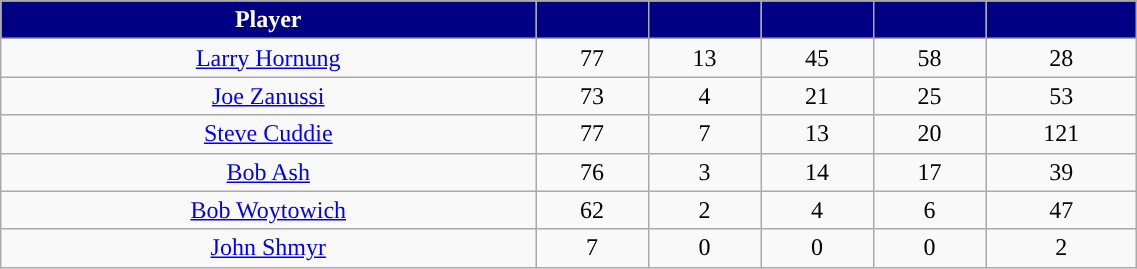<table class="wikitable sortable" style="width:60%; text-align:center;">
<tr align=center>
<th style="color:white; background:#000084; ">Player</th>
<th style="color:white; background:#000084; "></th>
<th style="color:white; background:#000084; "></th>
<th style="color:white; background:#000084; "></th>
<th style="color:white; background:#000084; "></th>
<th style="color:white; background:#000084; "></th>
</tr>
<tr align="center">
<td><a href='#'>Larry Hornung</a></td>
<td>77</td>
<td>13</td>
<td>45</td>
<td>58</td>
<td>28</td>
</tr>
<tr align="center">
<td><a href='#'>Joe Zanussi</a></td>
<td>73</td>
<td>4</td>
<td>21</td>
<td>25</td>
<td>53</td>
</tr>
<tr align="center">
<td><a href='#'>Steve Cuddie</a></td>
<td>77</td>
<td>7</td>
<td>13</td>
<td>20</td>
<td>121</td>
</tr>
<tr align="center">
<td><a href='#'>Bob Ash</a></td>
<td>76</td>
<td>3</td>
<td>14</td>
<td>17</td>
<td>39</td>
</tr>
<tr align="center">
<td><a href='#'>Bob Woytowich</a></td>
<td>62</td>
<td>2</td>
<td>4</td>
<td>6</td>
<td>47</td>
</tr>
<tr align="center">
<td><a href='#'>John Shmyr</a></td>
<td>7</td>
<td>0</td>
<td>0</td>
<td>0</td>
<td>2</td>
</tr>
</table>
